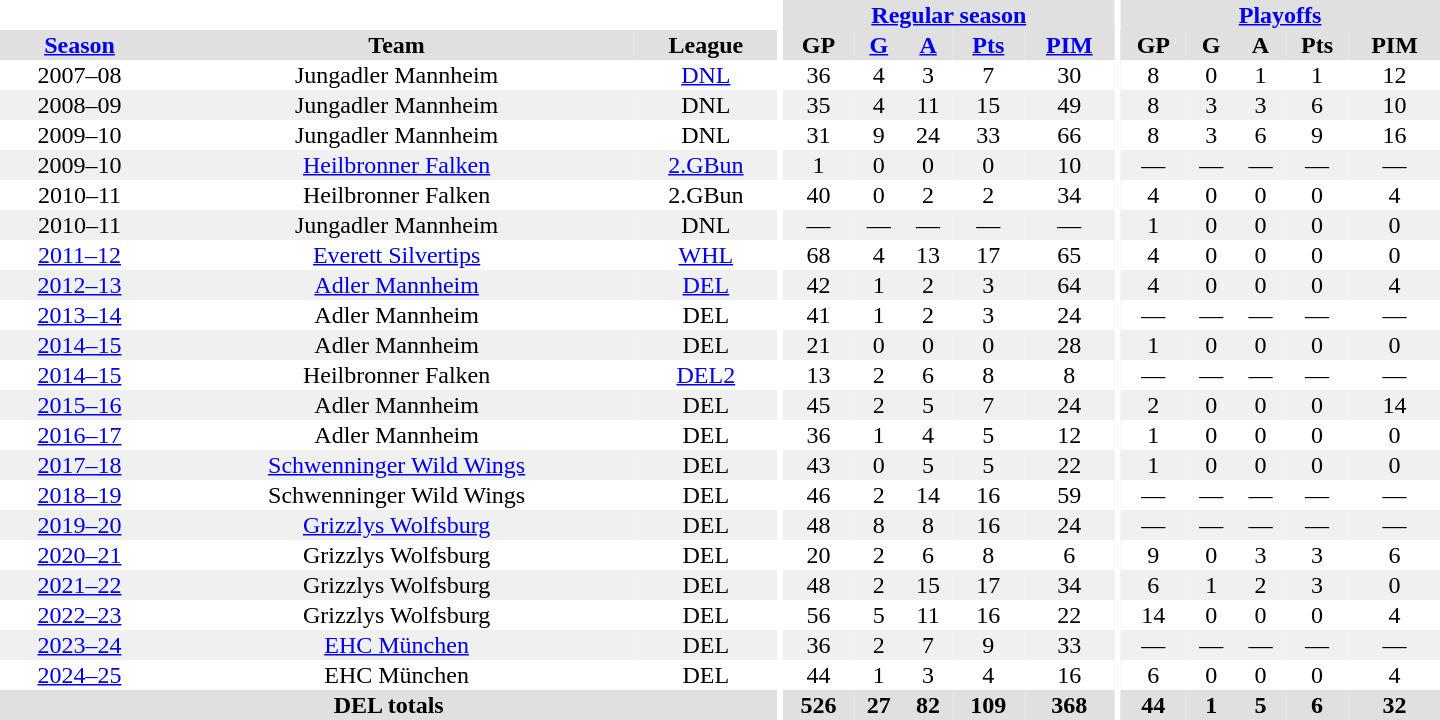<table border="0" cellpadding="1" cellspacing="0" style="text-align:center; width:60em">
<tr bgcolor="#e0e0e0">
<th colspan="3" bgcolor="#ffffff"></th>
<th rowspan="99" bgcolor="#ffffff"></th>
<th colspan="5"><a href='#'>Regular season</a></th>
<th rowspan="99" bgcolor="#ffffff"></th>
<th colspan="5"><a href='#'>Playoffs</a></th>
</tr>
<tr bgcolor="#e0e0e0">
<th><a href='#'>Season</a></th>
<th>Team</th>
<th>League</th>
<th>GP</th>
<th><a href='#'>G</a></th>
<th><a href='#'>A</a></th>
<th><a href='#'>Pts</a></th>
<th><a href='#'>PIM</a></th>
<th>GP</th>
<th>G</th>
<th>A</th>
<th>Pts</th>
<th>PIM</th>
</tr>
<tr>
<td>2007–08</td>
<td>Jungadler Mannheim</td>
<td><a href='#'>DNL</a></td>
<td>36</td>
<td>4</td>
<td>3</td>
<td>7</td>
<td>30</td>
<td>8</td>
<td>0</td>
<td>1</td>
<td>1</td>
<td>12</td>
</tr>
<tr bgcolor="#f0f0f0">
<td>2008–09</td>
<td>Jungadler Mannheim</td>
<td>DNL</td>
<td>35</td>
<td>4</td>
<td>11</td>
<td>15</td>
<td>49</td>
<td>8</td>
<td>3</td>
<td>3</td>
<td>6</td>
<td>10</td>
</tr>
<tr>
<td>2009–10</td>
<td>Jungadler Mannheim</td>
<td>DNL</td>
<td>31</td>
<td>9</td>
<td>24</td>
<td>33</td>
<td>66</td>
<td>8</td>
<td>3</td>
<td>6</td>
<td>9</td>
<td>16</td>
</tr>
<tr bgcolor="#f0f0f0">
<td>2009–10</td>
<td><a href='#'>Heilbronner Falken</a></td>
<td><a href='#'>2.GBun</a></td>
<td>1</td>
<td>0</td>
<td>0</td>
<td>0</td>
<td>10</td>
<td>—</td>
<td>—</td>
<td>—</td>
<td>—</td>
<td>—</td>
</tr>
<tr>
<td>2010–11</td>
<td>Heilbronner Falken</td>
<td>2.GBun</td>
<td>40</td>
<td>0</td>
<td>2</td>
<td>2</td>
<td>34</td>
<td>4</td>
<td>0</td>
<td>0</td>
<td>0</td>
<td>4</td>
</tr>
<tr bgcolor="#f0f0f0">
<td>2010–11</td>
<td>Jungadler Mannheim</td>
<td>DNL</td>
<td>—</td>
<td>—</td>
<td>—</td>
<td>—</td>
<td>—</td>
<td>1</td>
<td>0</td>
<td>0</td>
<td>0</td>
<td>0</td>
</tr>
<tr>
<td><a href='#'>2011–12</a></td>
<td><a href='#'>Everett Silvertips</a></td>
<td><a href='#'>WHL</a></td>
<td>68</td>
<td>4</td>
<td>13</td>
<td>17</td>
<td>65</td>
<td>4</td>
<td>0</td>
<td>0</td>
<td>0</td>
<td>0</td>
</tr>
<tr bgcolor="#f0f0f0">
<td><a href='#'>2012–13</a></td>
<td><a href='#'>Adler Mannheim</a></td>
<td><a href='#'>DEL</a></td>
<td>42</td>
<td>1</td>
<td>2</td>
<td>3</td>
<td>64</td>
<td>4</td>
<td>0</td>
<td>0</td>
<td>0</td>
<td>4</td>
</tr>
<tr>
<td><a href='#'>2013–14</a></td>
<td>Adler Mannheim</td>
<td>DEL</td>
<td>41</td>
<td>1</td>
<td>2</td>
<td>3</td>
<td>24</td>
<td>—</td>
<td>—</td>
<td>—</td>
<td>—</td>
<td>—</td>
</tr>
<tr bgcolor="#f0f0f0">
<td><a href='#'>2014–15</a></td>
<td>Adler Mannheim</td>
<td>DEL</td>
<td>21</td>
<td>0</td>
<td>0</td>
<td>0</td>
<td>28</td>
<td>1</td>
<td>0</td>
<td>0</td>
<td>0</td>
<td>0</td>
</tr>
<tr>
<td><a href='#'>2014–15</a></td>
<td>Heilbronner Falken</td>
<td><a href='#'>DEL2</a></td>
<td>13</td>
<td>2</td>
<td>6</td>
<td>8</td>
<td>8</td>
<td>—</td>
<td>—</td>
<td>—</td>
<td>—</td>
<td>—</td>
</tr>
<tr bgcolor="#f0f0f0">
<td><a href='#'>2015–16</a></td>
<td>Adler Mannheim</td>
<td>DEL</td>
<td>45</td>
<td>2</td>
<td>5</td>
<td>7</td>
<td>24</td>
<td>2</td>
<td>0</td>
<td>0</td>
<td>0</td>
<td>14</td>
</tr>
<tr>
<td><a href='#'>2016–17</a></td>
<td>Adler Mannheim</td>
<td>DEL</td>
<td>36</td>
<td>1</td>
<td>4</td>
<td>5</td>
<td>12</td>
<td>1</td>
<td>0</td>
<td>0</td>
<td>0</td>
<td>0</td>
</tr>
<tr bgcolor="#f0f0f0">
<td><a href='#'>2017–18</a></td>
<td><a href='#'>Schwenninger Wild Wings</a></td>
<td>DEL</td>
<td>43</td>
<td>0</td>
<td>5</td>
<td>5</td>
<td>22</td>
<td>1</td>
<td>0</td>
<td>0</td>
<td>0</td>
<td>0</td>
</tr>
<tr>
<td><a href='#'>2018–19</a></td>
<td>Schwenninger Wild Wings</td>
<td>DEL</td>
<td>46</td>
<td>2</td>
<td>14</td>
<td>16</td>
<td>59</td>
<td>—</td>
<td>—</td>
<td>—</td>
<td>—</td>
<td>—</td>
</tr>
<tr bgcolor="#f0f0f0">
<td><a href='#'>2019–20</a></td>
<td><a href='#'>Grizzlys Wolfsburg</a></td>
<td>DEL</td>
<td>48</td>
<td>8</td>
<td>8</td>
<td>16</td>
<td>24</td>
<td>—</td>
<td>—</td>
<td>—</td>
<td>—</td>
<td>—</td>
</tr>
<tr>
<td><a href='#'>2020–21</a></td>
<td>Grizzlys Wolfsburg</td>
<td>DEL</td>
<td>20</td>
<td>2</td>
<td>6</td>
<td>8</td>
<td>6</td>
<td>9</td>
<td>0</td>
<td>3</td>
<td>3</td>
<td>6</td>
</tr>
<tr bgcolor="#f0f0f0">
<td><a href='#'>2021–22</a></td>
<td>Grizzlys Wolfsburg</td>
<td>DEL</td>
<td>48</td>
<td>2</td>
<td>15</td>
<td>17</td>
<td>34</td>
<td>6</td>
<td>1</td>
<td>2</td>
<td>3</td>
<td>0</td>
</tr>
<tr>
<td><a href='#'>2022–23</a></td>
<td>Grizzlys Wolfsburg</td>
<td>DEL</td>
<td>56</td>
<td>5</td>
<td>11</td>
<td>16</td>
<td>22</td>
<td>14</td>
<td>0</td>
<td>0</td>
<td>0</td>
<td>4</td>
</tr>
<tr bgcolor="#f0f0f0">
<td><a href='#'>2023–24</a></td>
<td><a href='#'>EHC München</a></td>
<td>DEL</td>
<td>36</td>
<td>2</td>
<td>7</td>
<td>9</td>
<td>33</td>
<td>—</td>
<td>—</td>
<td>—</td>
<td>—</td>
<td>—</td>
</tr>
<tr>
<td><a href='#'>2024–25</a></td>
<td>EHC München</td>
<td>DEL</td>
<td>44</td>
<td>1</td>
<td>3</td>
<td>4</td>
<td>16</td>
<td>6</td>
<td>0</td>
<td>0</td>
<td>0</td>
<td>4</td>
</tr>
<tr bgcolor="#e0e0e0">
<th colspan="3">DEL totals</th>
<th>526</th>
<th>27</th>
<th>82</th>
<th>109</th>
<th>368</th>
<th>44</th>
<th>1</th>
<th>5</th>
<th>6</th>
<th>32</th>
</tr>
</table>
